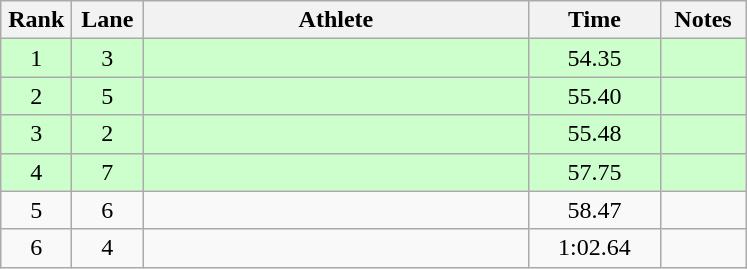<table class="wikitable sortable" style="text-align:center">
<tr>
<th width=40>Rank</th>
<th width=40>Lane</th>
<th width=250>Athlete</th>
<th width=80>Time</th>
<th width=50>Notes</th>
</tr>
<tr bgcolor=ccffcc>
<td>1</td>
<td>3</td>
<td align=left></td>
<td>54.35</td>
<td></td>
</tr>
<tr bgcolor=ccffcc>
<td>2</td>
<td>5</td>
<td align=left></td>
<td>55.40</td>
<td></td>
</tr>
<tr bgcolor=ccffcc>
<td>3</td>
<td>2</td>
<td align=left></td>
<td>55.48</td>
<td></td>
</tr>
<tr bgcolor=ccffcc>
<td>4</td>
<td>7</td>
<td align=left></td>
<td>57.75</td>
<td></td>
</tr>
<tr>
<td>5</td>
<td>6</td>
<td align=left></td>
<td>58.47</td>
<td></td>
</tr>
<tr>
<td>6</td>
<td>4</td>
<td align=left></td>
<td>1:02.64</td>
<td></td>
</tr>
</table>
